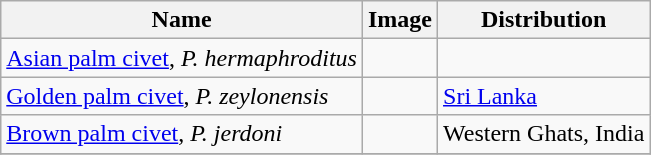<table class="wikitable">
<tr>
<th>Name</th>
<th>Image</th>
<th>Distribution</th>
</tr>
<tr style="vertical-align: top;">
<td><a href='#'>Asian palm civet</a>, <em>P. hermaphroditus</em> </td>
<td></td>
<td></td>
</tr>
<tr style="vertical-align: top;">
<td><a href='#'>Golden palm civet</a>, <em>P. zeylonensis</em> </td>
<td></td>
<td><a href='#'>Sri Lanka</a></td>
</tr>
<tr style="vertical-align: top;">
<td><a href='#'>Brown palm civet</a>, <em>P. jerdoni</em> </td>
<td></td>
<td>Western Ghats, India</td>
</tr>
<tr>
</tr>
</table>
